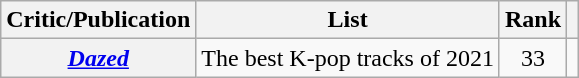<table class="wikitable sortable plainrowheaders">
<tr>
<th scope="col">Critic/Publication</th>
<th scope="col">List</th>
<th scope="col">Rank</th>
<th scope="col" class="unsortable"></th>
</tr>
<tr>
<th scope="row"><em><a href='#'>Dazed</a></em></th>
<td>The best K-pop tracks of 2021</td>
<td style="text-align:center;">33</td>
<td style="text-align:center;"></td>
</tr>
</table>
